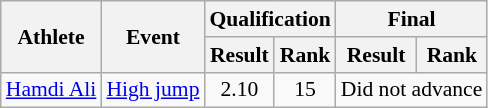<table class="wikitable" style="font-size:90%; text-align:center">
<tr>
<th rowspan="2">Athlete</th>
<th rowspan="2">Event</th>
<th colspan="2">Qualification</th>
<th colspan="2">Final</th>
</tr>
<tr>
<th>Result</th>
<th>Rank</th>
<th>Result</th>
<th>Rank</th>
</tr>
<tr>
<td align="left"><a href='#'>Hamdi Ali</a></td>
<td align="left"><a href='#'>High jump</a></td>
<td>2.10</td>
<td>15</td>
<td colspan="2">Did not advance</td>
</tr>
</table>
